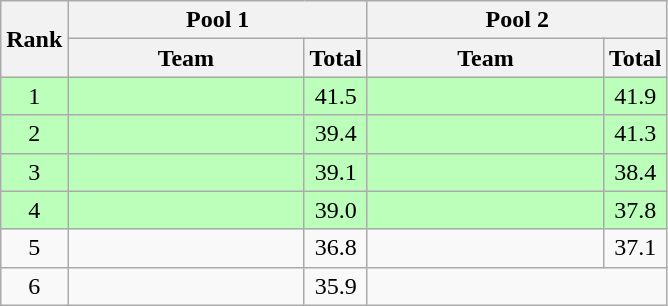<table class="wikitable" style="text-align:center;">
<tr>
<th rowspan=2>Rank</th>
<th colspan=2>Pool 1</th>
<th colspan=2>Pool 2</th>
</tr>
<tr>
<th width=150>Team</th>
<th>Total</th>
<th width=150>Team</th>
<th>Total</th>
</tr>
<tr bgcolor=bbffbb>
<td>1</td>
<td align=left></td>
<td>41.5</td>
<td align=left></td>
<td>41.9</td>
</tr>
<tr bgcolor=bbffbb>
<td>2</td>
<td align=left></td>
<td>39.4</td>
<td align=left></td>
<td>41.3</td>
</tr>
<tr bgcolor=bbffbb>
<td>3</td>
<td align=left></td>
<td>39.1</td>
<td align=left></td>
<td>38.4</td>
</tr>
<tr bgcolor=bbffbb>
<td>4</td>
<td align=left></td>
<td>39.0</td>
<td align=left></td>
<td>37.8</td>
</tr>
<tr>
<td>5</td>
<td align=left></td>
<td>36.8</td>
<td align=left></td>
<td>37.1</td>
</tr>
<tr>
<td>6</td>
<td align=left></td>
<td>35.9</td>
</tr>
</table>
